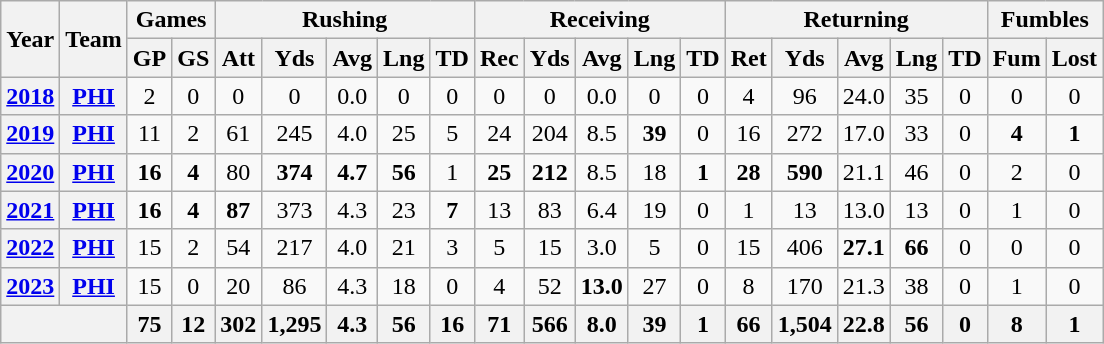<table class="wikitable" style="text-align:center;">
<tr>
<th rowspan="2">Year</th>
<th rowspan="2">Team</th>
<th colspan="2">Games</th>
<th colspan="5">Rushing</th>
<th colspan="5">Receiving</th>
<th colspan="5">Returning</th>
<th colspan="2">Fumbles</th>
</tr>
<tr>
<th>GP</th>
<th>GS</th>
<th>Att</th>
<th>Yds</th>
<th>Avg</th>
<th>Lng</th>
<th>TD</th>
<th>Rec</th>
<th>Yds</th>
<th>Avg</th>
<th>Lng</th>
<th>TD</th>
<th>Ret</th>
<th>Yds</th>
<th>Avg</th>
<th>Lng</th>
<th>TD</th>
<th>Fum</th>
<th>Lost</th>
</tr>
<tr>
<th><a href='#'>2018</a></th>
<th><a href='#'>PHI</a></th>
<td>2</td>
<td>0</td>
<td>0</td>
<td>0</td>
<td>0.0</td>
<td>0</td>
<td>0</td>
<td>0</td>
<td>0</td>
<td>0.0</td>
<td>0</td>
<td>0</td>
<td>4</td>
<td>96</td>
<td>24.0</td>
<td>35</td>
<td>0</td>
<td>0</td>
<td>0</td>
</tr>
<tr>
<th><a href='#'>2019</a></th>
<th><a href='#'>PHI</a></th>
<td>11</td>
<td>2</td>
<td>61</td>
<td>245</td>
<td>4.0</td>
<td>25</td>
<td>5</td>
<td>24</td>
<td>204</td>
<td>8.5</td>
<td><strong>39</strong></td>
<td>0</td>
<td>16</td>
<td>272</td>
<td>17.0</td>
<td>33</td>
<td>0</td>
<td><strong>4</strong></td>
<td><strong>1</strong></td>
</tr>
<tr>
<th><a href='#'>2020</a></th>
<th><a href='#'>PHI</a></th>
<td><strong>16</strong></td>
<td><strong>4</strong></td>
<td>80</td>
<td><strong>374</strong></td>
<td><strong>4.7</strong></td>
<td><strong>56</strong></td>
<td>1</td>
<td><strong>25</strong></td>
<td><strong>212</strong></td>
<td>8.5</td>
<td>18</td>
<td><strong>1</strong></td>
<td><strong>28</strong></td>
<td><strong>590</strong></td>
<td>21.1</td>
<td>46</td>
<td>0</td>
<td>2</td>
<td>0</td>
</tr>
<tr>
<th><a href='#'>2021</a></th>
<th><a href='#'>PHI</a></th>
<td><strong>16</strong></td>
<td><strong>4</strong></td>
<td><strong>87</strong></td>
<td>373</td>
<td>4.3</td>
<td>23</td>
<td><strong>7</strong></td>
<td>13</td>
<td>83</td>
<td>6.4</td>
<td>19</td>
<td>0</td>
<td>1</td>
<td>13</td>
<td>13.0</td>
<td>13</td>
<td>0</td>
<td>1</td>
<td>0</td>
</tr>
<tr>
<th><a href='#'>2022</a></th>
<th><a href='#'>PHI</a></th>
<td>15</td>
<td>2</td>
<td>54</td>
<td>217</td>
<td>4.0</td>
<td>21</td>
<td>3</td>
<td>5</td>
<td>15</td>
<td>3.0</td>
<td>5</td>
<td>0</td>
<td>15</td>
<td>406</td>
<td><strong>27.1</strong></td>
<td><strong>66</strong></td>
<td>0</td>
<td>0</td>
<td>0</td>
</tr>
<tr>
<th><a href='#'>2023</a></th>
<th><a href='#'>PHI</a></th>
<td>15</td>
<td>0</td>
<td>20</td>
<td>86</td>
<td>4.3</td>
<td>18</td>
<td>0</td>
<td>4</td>
<td>52</td>
<td><strong>13.0</strong></td>
<td>27</td>
<td>0</td>
<td>8</td>
<td>170</td>
<td>21.3</td>
<td>38</td>
<td>0</td>
<td>1</td>
<td>0</td>
</tr>
<tr>
<th colspan="2"></th>
<th>75</th>
<th>12</th>
<th>302</th>
<th>1,295</th>
<th>4.3</th>
<th>56</th>
<th>16</th>
<th>71</th>
<th>566</th>
<th>8.0</th>
<th>39</th>
<th>1</th>
<th>66</th>
<th>1,504</th>
<th>22.8</th>
<th>56</th>
<th>0</th>
<th>8</th>
<th>1</th>
</tr>
</table>
